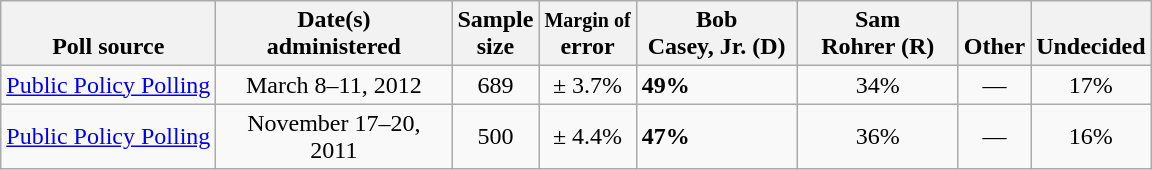<table class="wikitable">
<tr valign= bottom>
<th>Poll source</th>
<th style="width:150px;">Date(s)<br>administered</th>
<th class=small>Sample<br>size</th>
<th><small>Margin of</small><br>error</th>
<th style="width:100px;">Bob <br>Casey, Jr. (D)</th>
<th style="width:100px;">Sam<br>Rohrer (R)</th>
<th>Other</th>
<th>Undecided</th>
</tr>
<tr>
<td><a href='#'>Public Policy Polling</a></td>
<td align=center>March 8–11, 2012</td>
<td align=center>689</td>
<td align=center>± 3.7%</td>
<td><strong>49%</strong></td>
<td align=center>34%</td>
<td align=center>—</td>
<td align=center>17%</td>
</tr>
<tr>
<td><a href='#'>Public Policy Polling</a></td>
<td align=center>November 17–20, 2011</td>
<td align=center>500</td>
<td align=center>± 4.4%</td>
<td><strong>47%</strong></td>
<td align=center>36%</td>
<td align=center>—</td>
<td align=center>16%</td>
</tr>
</table>
